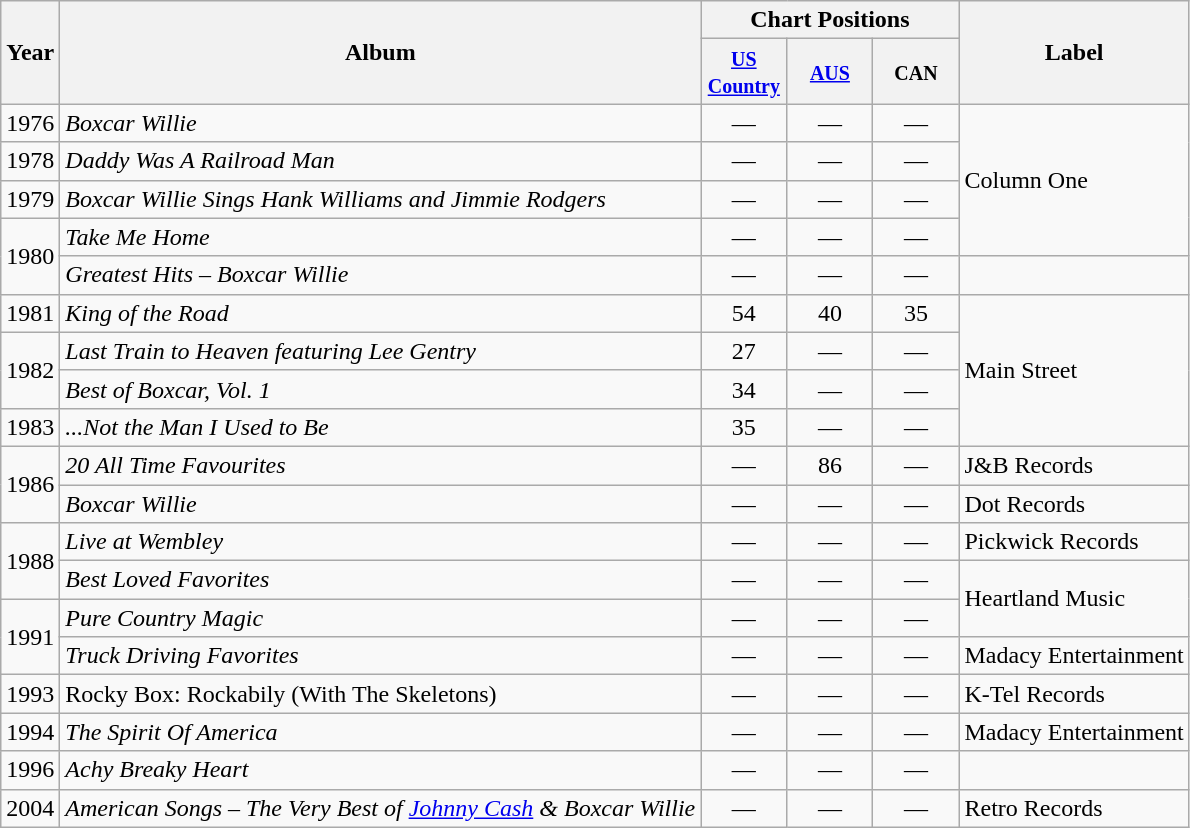<table class="wikitable">
<tr>
<th rowspan="2">Year</th>
<th rowspan="2">Album</th>
<th colspan="3">Chart Positions</th>
<th rowspan="2">Label</th>
</tr>
<tr>
<th style="width:50px;"><small><a href='#'>US Country</a></small></th>
<th style="width:50px;"><small><a href='#'>AUS</a></small><br></th>
<th style="width:50px;"><small>CAN</small></th>
</tr>
<tr>
<td>1976</td>
<td><em>Boxcar Willie</em></td>
<td style="text-align:center;">—</td>
<td style="text-align:center;">—</td>
<td style="text-align:center;">—</td>
<td rowspan="4">Column One</td>
</tr>
<tr>
<td>1978</td>
<td><em>Daddy Was A Railroad Man</em></td>
<td style="text-align:center;">—</td>
<td style="text-align:center;">—</td>
<td style="text-align:center;">—</td>
</tr>
<tr>
<td>1979</td>
<td><em>Boxcar Willie Sings Hank Williams and Jimmie Rodgers</em></td>
<td style="text-align:center;">—</td>
<td style="text-align:center;">—</td>
<td style="text-align:center;">—</td>
</tr>
<tr>
<td rowspan="2">1980</td>
<td><em>Take Me Home</em></td>
<td style="text-align:center;">—</td>
<td style="text-align:center;">—</td>
<td style="text-align:center;">—</td>
</tr>
<tr>
<td><em>Greatest Hits – Boxcar Willie</em></td>
<td style="text-align:center;">—</td>
<td style="text-align:center;">—</td>
<td style="text-align:center;">—</td>
</tr>
<tr>
<td>1981</td>
<td><em>King of the Road</em></td>
<td style="text-align:center;">54</td>
<td style="text-align:center;">40</td>
<td style="text-align:center;">35</td>
<td rowspan="4">Main Street</td>
</tr>
<tr>
<td rowspan="2">1982</td>
<td><em>Last Train to Heaven featuring Lee Gentry</em></td>
<td style="text-align:center;">27</td>
<td style="text-align:center;">—</td>
<td style="text-align:center;">—</td>
</tr>
<tr>
<td><em>Best of Boxcar, Vol. 1</em></td>
<td style="text-align:center;">34</td>
<td style="text-align:center;">—</td>
<td style="text-align:center;">—</td>
</tr>
<tr>
<td>1983</td>
<td><em>...Not the Man I Used to Be</em></td>
<td style="text-align:center;">35</td>
<td style="text-align:center;">—</td>
<td style="text-align:center;">—</td>
</tr>
<tr>
<td rowspan="2">1986</td>
<td><em>20 All Time Favourites</em></td>
<td style="text-align:center;">—</td>
<td style="text-align:center;">86</td>
<td style="text-align:center;">—</td>
<td>J&B Records</td>
</tr>
<tr>
<td><em>Boxcar Willie</em></td>
<td style="text-align:center;">—</td>
<td style="text-align:center;">—</td>
<td style="text-align:center;">—</td>
<td>Dot Records</td>
</tr>
<tr>
<td rowspan="2">1988</td>
<td><em>Live at Wembley</em></td>
<td style="text-align:center;">—</td>
<td style="text-align:center;">—</td>
<td style="text-align:center;">—</td>
<td>Pickwick Records</td>
</tr>
<tr>
<td><em>Best Loved Favorites</em></td>
<td style="text-align:center;">—</td>
<td style="text-align:center;">—</td>
<td style="text-align:center;">—</td>
<td rowspan="2">Heartland Music</td>
</tr>
<tr>
<td rowspan="2">1991</td>
<td><em>Pure Country Magic</em></td>
<td style="text-align:center;">—</td>
<td style="text-align:center;">—</td>
<td style="text-align:center;">—</td>
</tr>
<tr>
<td><em>Truck Driving Favorites</em></td>
<td style="text-align:center;">—</td>
<td style="text-align:center;">—</td>
<td style="text-align:center;">—</td>
<td>Madacy Entertainment</td>
</tr>
<tr>
<td>1993</td>
<td>Rocky Box: Rockabily (With The Skeletons)</td>
<td style="text-align:center;">—</td>
<td style="text-align:center;">—</td>
<td style="text-align:center;">—</td>
<td>K-Tel Records</td>
</tr>
<tr>
<td>1994</td>
<td><em>The Spirit Of America</em></td>
<td style="text-align:center;">—</td>
<td style="text-align:center;">—</td>
<td style="text-align:center;">—</td>
<td>Madacy Entertainment</td>
</tr>
<tr>
<td>1996</td>
<td><em>Achy Breaky Heart</em></td>
<td style="text-align:center;">—</td>
<td style="text-align:center;">—</td>
<td style="text-align:center;">—</td>
</tr>
<tr>
<td>2004</td>
<td><em>American Songs – The Very Best of <a href='#'>Johnny Cash</a> & Boxcar Willie</em></td>
<td style="text-align:center;">—</td>
<td style="text-align:center;">—</td>
<td style="text-align:center;">—</td>
<td>Retro Records</td>
</tr>
</table>
